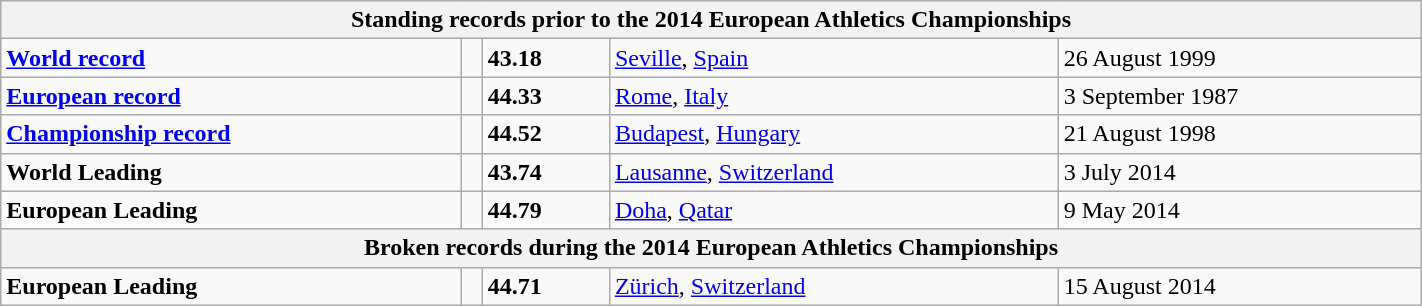<table class="wikitable" width=75%>
<tr>
<th colspan="5">Standing records prior to the 2014 European Athletics Championships</th>
</tr>
<tr>
<td><strong><a href='#'>World record</a></strong></td>
<td></td>
<td><strong>43.18</strong></td>
<td><a href='#'>Seville</a>, <a href='#'>Spain</a></td>
<td>26 August 1999</td>
</tr>
<tr>
<td><strong><a href='#'>European record</a></strong></td>
<td></td>
<td><strong>44.33</strong></td>
<td><a href='#'>Rome</a>, <a href='#'>Italy</a></td>
<td>3 September 1987</td>
</tr>
<tr>
<td><strong><a href='#'>Championship record</a></strong></td>
<td></td>
<td><strong>44.52</strong></td>
<td><a href='#'>Budapest</a>, <a href='#'>Hungary</a></td>
<td>21 August 1998</td>
</tr>
<tr>
<td><strong>World Leading</strong></td>
<td></td>
<td><strong>43.74</strong></td>
<td><a href='#'>Lausanne</a>, <a href='#'>Switzerland</a></td>
<td>3 July 2014</td>
</tr>
<tr>
<td><strong>European Leading</strong></td>
<td></td>
<td><strong>44.79</strong></td>
<td><a href='#'>Doha</a>, <a href='#'>Qatar</a></td>
<td>9 May 2014</td>
</tr>
<tr>
<th colspan="5">Broken records during the 2014 European Athletics Championships</th>
</tr>
<tr>
<td><strong>European Leading</strong></td>
<td></td>
<td><strong>44.71</strong></td>
<td><a href='#'>Zürich</a>, <a href='#'>Switzerland</a></td>
<td>15 August 2014</td>
</tr>
</table>
